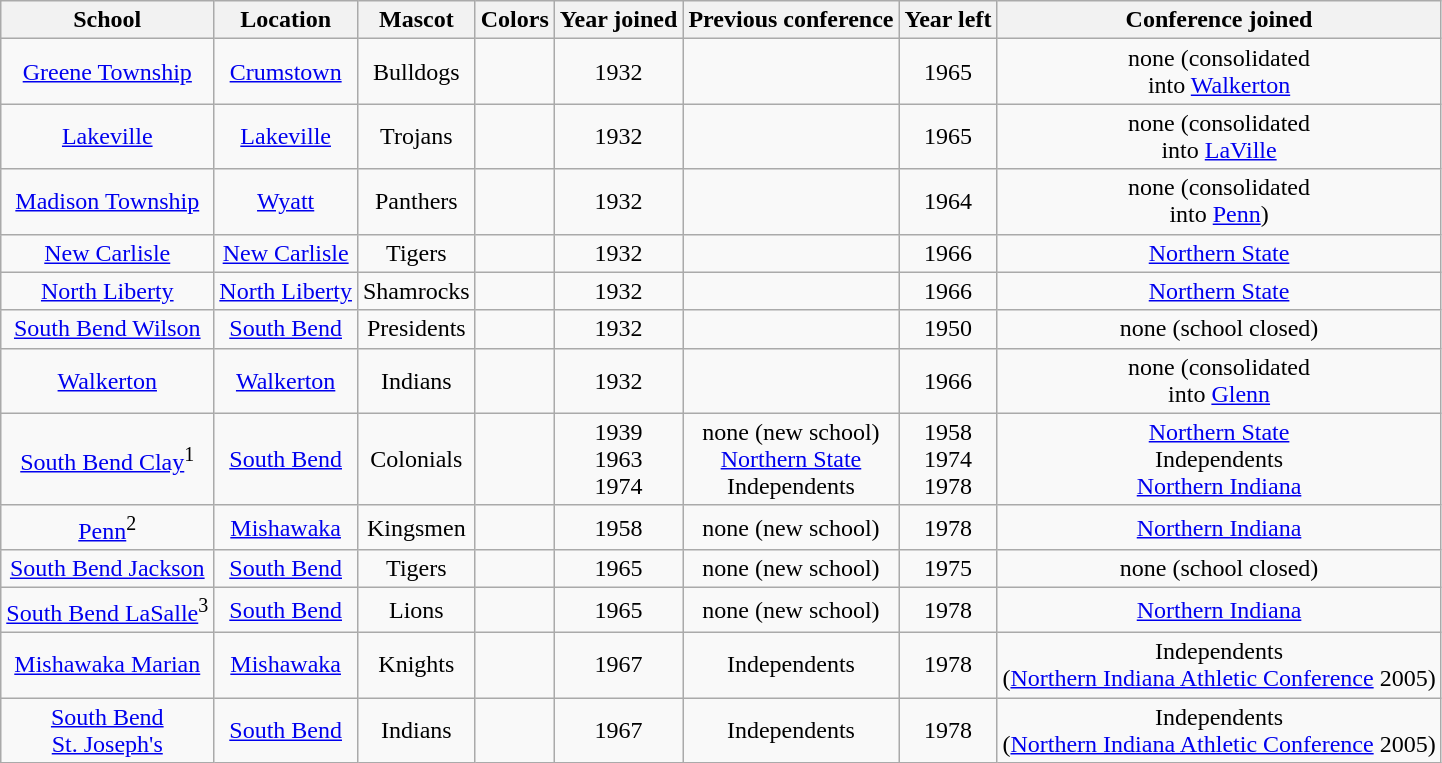<table class="wikitable" style="text-align:center;">
<tr>
<th>School</th>
<th>Location</th>
<th>Mascot</th>
<th>Colors</th>
<th>Year joined</th>
<th>Previous conference</th>
<th>Year left</th>
<th>Conference joined</th>
</tr>
<tr>
<td><a href='#'>Greene Township</a></td>
<td><a href='#'>Crumstown</a></td>
<td>Bulldogs</td>
<td> </td>
<td>1932</td>
<td></td>
<td>1965</td>
<td>none (consolidated<br>into <a href='#'>Walkerton</a></td>
</tr>
<tr>
<td><a href='#'>Lakeville</a></td>
<td><a href='#'>Lakeville</a></td>
<td>Trojans</td>
<td> </td>
<td>1932</td>
<td></td>
<td>1965</td>
<td>none (consolidated<br>into <a href='#'>LaVille</a></td>
</tr>
<tr>
<td><a href='#'>Madison Township</a></td>
<td><a href='#'>Wyatt</a></td>
<td>Panthers</td>
<td> </td>
<td>1932</td>
<td></td>
<td>1964</td>
<td>none (consolidated<br>into <a href='#'>Penn</a>)</td>
</tr>
<tr>
<td><a href='#'>New Carlisle</a></td>
<td><a href='#'>New Carlisle</a></td>
<td>Tigers</td>
<td>  </td>
<td>1932</td>
<td></td>
<td>1966</td>
<td><a href='#'>Northern State</a></td>
</tr>
<tr>
<td><a href='#'>North Liberty</a></td>
<td><a href='#'>North Liberty</a></td>
<td>Shamrocks</td>
<td> </td>
<td>1932</td>
<td></td>
<td>1966</td>
<td><a href='#'>Northern State</a></td>
</tr>
<tr>
<td><a href='#'>South Bend Wilson</a></td>
<td><a href='#'>South Bend</a></td>
<td>Presidents</td>
<td> </td>
<td>1932</td>
<td></td>
<td>1950</td>
<td>none (school closed)</td>
</tr>
<tr>
<td><a href='#'>Walkerton</a></td>
<td><a href='#'>Walkerton</a></td>
<td>Indians</td>
<td> </td>
<td>1932</td>
<td></td>
<td>1966</td>
<td>none (consolidated<br>into <a href='#'>Glenn</a></td>
</tr>
<tr>
<td><a href='#'>South Bend Clay</a><sup>1</sup></td>
<td><a href='#'>South Bend</a></td>
<td>Colonials</td>
<td> </td>
<td>1939<br>1963<br>1974</td>
<td>none (new school)<br><a href='#'>Northern State</a><br>Independents</td>
<td>1958<br>1974<br>1978</td>
<td><a href='#'>Northern State</a><br>Independents<br><a href='#'>Northern Indiana</a></td>
</tr>
<tr>
<td><a href='#'>Penn</a><sup>2</sup></td>
<td><a href='#'>Mishawaka</a></td>
<td>Kingsmen</td>
<td>  </td>
<td>1958</td>
<td>none (new school)</td>
<td>1978</td>
<td><a href='#'>Northern Indiana</a></td>
</tr>
<tr>
<td><a href='#'>South Bend Jackson</a></td>
<td><a href='#'>South Bend</a></td>
<td>Tigers</td>
<td> </td>
<td>1965</td>
<td>none (new school)</td>
<td>1975</td>
<td>none (school closed)</td>
</tr>
<tr>
<td><a href='#'>South Bend LaSalle</a><sup>3</sup></td>
<td><a href='#'>South Bend</a></td>
<td>Lions</td>
<td> </td>
<td>1965</td>
<td>none (new school)</td>
<td>1978</td>
<td><a href='#'>Northern Indiana</a></td>
</tr>
<tr>
<td><a href='#'>Mishawaka Marian</a></td>
<td><a href='#'>Mishawaka</a></td>
<td>Knights</td>
<td> </td>
<td>1967</td>
<td>Independents</td>
<td>1978</td>
<td>Independents<br>(<a href='#'>Northern Indiana Athletic Conference</a> 2005)</td>
</tr>
<tr>
<td><a href='#'>South Bend <br> St. Joseph's</a></td>
<td><a href='#'>South Bend</a></td>
<td>Indians</td>
<td> </td>
<td>1967</td>
<td>Independents</td>
<td>1978</td>
<td>Independents<br>(<a href='#'>Northern Indiana Athletic Conference</a> 2005)</td>
</tr>
</table>
